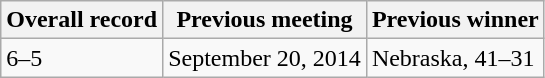<table class="wikitable">
<tr>
<th>Overall record</th>
<th>Previous meeting</th>
<th>Previous winner</th>
</tr>
<tr>
<td>6–5</td>
<td>September 20, 2014</td>
<td>Nebraska, 41–31</td>
</tr>
</table>
